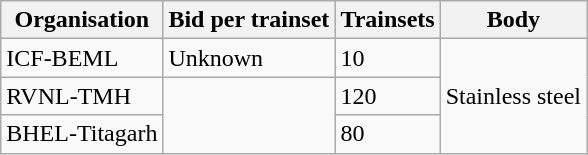<table class="wikitable">
<tr>
<th>Organisation</th>
<th>Bid per trainset</th>
<th>Trainsets</th>
<th>Body</th>
</tr>
<tr>
<td>ICF-BEML</td>
<td>Unknown</td>
<td>10</td>
<td rowspan=3>Stainless steel</td>
</tr>
<tr>
<td>RVNL-TMH</td>
<td rowspan=2></td>
<td>120</td>
</tr>
<tr>
<td>BHEL-Titagarh</td>
<td>80</td>
</tr>
</table>
